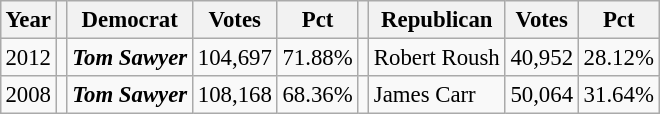<table class="wikitable" style="margin:0.5em ; font-size:95%">
<tr>
<th>Year</th>
<th></th>
<th>Democrat</th>
<th>Votes</th>
<th>Pct</th>
<th></th>
<th>Republican</th>
<th>Votes</th>
<th>Pct</th>
</tr>
<tr>
<td>2012</td>
<td></td>
<td><strong><em>Tom Sawyer</em></strong></td>
<td>104,697</td>
<td>71.88%</td>
<td></td>
<td>Robert Roush</td>
<td>40,952</td>
<td>28.12%</td>
</tr>
<tr>
<td>2008</td>
<td></td>
<td><strong><em>Tom Sawyer</em></strong></td>
<td>108,168</td>
<td>68.36%</td>
<td></td>
<td>James Carr</td>
<td>50,064</td>
<td>31.64%</td>
</tr>
</table>
